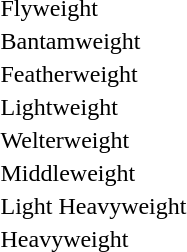<table>
<tr>
<td>Flyweight<br> </td>
<td></td>
<td></td>
<td></td>
</tr>
<tr>
<td>Bantamweight<br> </td>
<td></td>
<td></td>
<td></td>
</tr>
<tr>
<td>Featherweight<br> </td>
<td></td>
<td></td>
<td></td>
</tr>
<tr>
<td>Lightweight<br> </td>
<td></td>
<td></td>
<td></td>
</tr>
<tr>
<td>Welterweight<br> </td>
<td></td>
<td></td>
<td></td>
</tr>
<tr>
<td>Middleweight<br> </td>
<td></td>
<td></td>
<td></td>
</tr>
<tr>
<td>Light Heavyweight<br> </td>
<td></td>
<td></td>
<td></td>
</tr>
<tr>
<td>Heavyweight<br> </td>
<td></td>
<td></td>
<td></td>
</tr>
</table>
